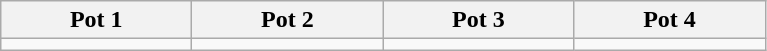<table class="wikitable">
<tr>
<th width="120">Pot 1</th>
<th width="120">Pot 2</th>
<th width="120">Pot 3</th>
<th width="120">Pot 4</th>
</tr>
<tr>
<td valign="top"></td>
<td valign="top"></td>
<td valign="top"></td>
<td valign="top"></td>
</tr>
</table>
